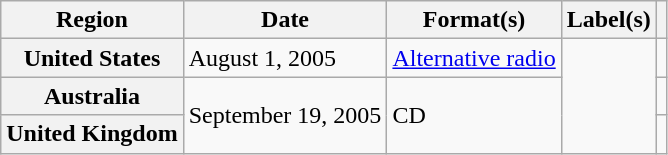<table class="wikitable plainrowheaders">
<tr>
<th scope="col">Region</th>
<th scope="col">Date</th>
<th scope="col">Format(s)</th>
<th scope="col">Label(s)</th>
<th scope="col"></th>
</tr>
<tr>
<th scope="row">United States</th>
<td>August 1, 2005</td>
<td><a href='#'>Alternative radio</a></td>
<td rowspan="3"></td>
<td align="center"></td>
</tr>
<tr>
<th scope="row">Australia</th>
<td rowspan="2">September 19, 2005</td>
<td rowspan="2">CD</td>
<td align="center"></td>
</tr>
<tr>
<th scope="row">United Kingdom</th>
<td align="center"></td>
</tr>
</table>
